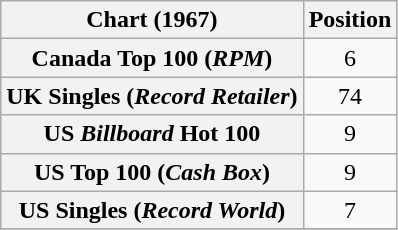<table class="wikitable sortable plainrowheaders" style="text-align:center;">
<tr>
<th scope="col">Chart (1967)</th>
<th scope="col">Position</th>
</tr>
<tr>
<th scope="row">Canada Top 100 (<em>RPM</em>)</th>
<td>6</td>
</tr>
<tr>
<th scope="row">UK Singles (<em>Record Retailer</em>)</th>
<td>74</td>
</tr>
<tr>
<th scope="row">US <em>Billboard</em> Hot 100</th>
<td>9</td>
</tr>
<tr>
<th scope="row">US Top 100 (<em>Cash Box</em>)</th>
<td>9</td>
</tr>
<tr>
<th scope="row">US Singles (<em>Record World</em>)</th>
<td>7</td>
</tr>
<tr>
</tr>
</table>
